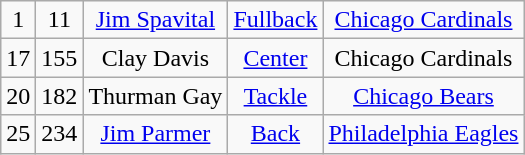<table class="wikitable" style="text-align:center">
<tr>
<td>1</td>
<td>11</td>
<td><a href='#'>Jim Spavital</a></td>
<td><a href='#'>Fullback</a></td>
<td><a href='#'>Chicago Cardinals</a></td>
</tr>
<tr>
<td>17</td>
<td>155</td>
<td>Clay Davis</td>
<td><a href='#'>Center</a></td>
<td>Chicago Cardinals</td>
</tr>
<tr>
<td>20</td>
<td>182</td>
<td>Thurman Gay</td>
<td><a href='#'>Tackle</a></td>
<td><a href='#'>Chicago Bears</a></td>
</tr>
<tr>
<td>25</td>
<td>234</td>
<td><a href='#'>Jim Parmer</a></td>
<td><a href='#'>Back</a></td>
<td><a href='#'>Philadelphia Eagles</a></td>
</tr>
</table>
